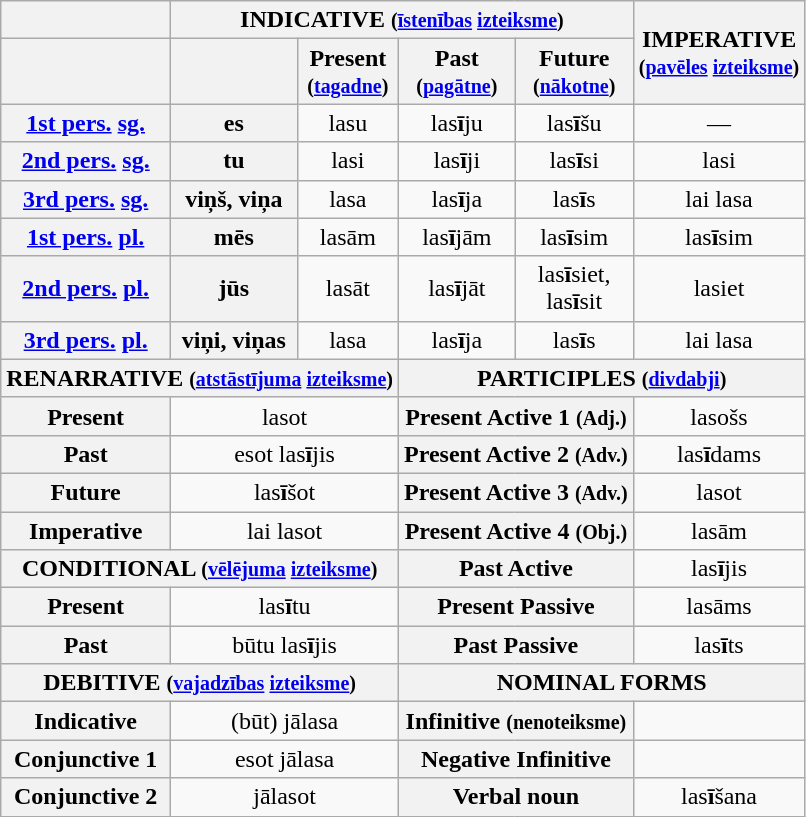<table class="inflection-table wikitable" style="text-align:center;">
<tr>
<th></th>
<th colspan="4">INDICATIVE <small>(<a href='#'>īstenības</a> <a href='#'>izteiksme</a>)</small></th>
<th rowspan="2">IMPERATIVE<br><small>(<a href='#'>pavēles</a> <a href='#'>izteiksme</a>)</small></th>
</tr>
<tr>
<th></th>
<th></th>
<th>Present<br><small>(<a href='#'>tagadne</a>)</small></th>
<th>Past<br><small>(<a href='#'>pagātne</a>)</small></th>
<th>Future<br><small>(<a href='#'>nākotne</a>)</small></th>
</tr>
<tr>
<th><a href='#'>1st pers.</a> <a href='#'>sg.</a></th>
<th>es</th>
<td>lasu</td>
<td>las<strong>ī</strong>ju</td>
<td>las<strong>ī</strong>šu</td>
<td>—</td>
</tr>
<tr>
<th><a href='#'>2nd pers.</a> <a href='#'>sg.</a></th>
<th>tu</th>
<td>lasi</td>
<td>las<strong>ī</strong>ji</td>
<td>las<strong>ī</strong>si</td>
<td>lasi</td>
</tr>
<tr>
<th><a href='#'>3rd pers.</a> <a href='#'>sg.</a></th>
<th>viņš, viņa</th>
<td>lasa</td>
<td>las<strong>ī</strong>ja</td>
<td>las<strong>ī</strong>s</td>
<td>lai lasa</td>
</tr>
<tr>
<th><a href='#'>1st pers.</a> <a href='#'>pl.</a></th>
<th>mēs</th>
<td>lasām</td>
<td>las<strong>ī</strong>jām</td>
<td>las<strong>ī</strong>sim</td>
<td>las<strong>ī</strong>sim</td>
</tr>
<tr>
<th><a href='#'>2nd pers.</a> <a href='#'>pl.</a></th>
<th>jūs</th>
<td>lasāt</td>
<td>las<strong>ī</strong>jāt</td>
<td>las<strong>ī</strong>siet,<br>las<strong>ī</strong>sit</td>
<td>lasiet</td>
</tr>
<tr>
<th><a href='#'>3rd pers.</a> <a href='#'>pl.</a></th>
<th>viņi, viņas</th>
<td>lasa</td>
<td>las<strong>ī</strong>ja</td>
<td>las<strong>ī</strong>s</td>
<td>lai lasa</td>
</tr>
<tr>
<th colspan="3">RENARRATIVE <small>(<a href='#'>atstāstījuma</a> <a href='#'>izteiksme</a>)</small></th>
<th colspan="3">PARTICIPLES <small>(<a href='#'>divdabji</a>)</small></th>
</tr>
<tr>
<th>Present</th>
<td colspan="2">lasot</td>
<th colspan="2">Present Active 1 <small>(Adj.)</small></th>
<td>lasošs</td>
</tr>
<tr>
<th>Past</th>
<td colspan="2">esot las<strong>ī</strong>jis</td>
<th colspan="2">Present Active 2 <small>(Adv.)</small></th>
<td>las<strong>ī</strong>dams</td>
</tr>
<tr>
<th>Future</th>
<td colspan="2">las<strong>ī</strong>šot</td>
<th colspan="2">Present Active 3 <small>(Adv.)</small></th>
<td>lasot</td>
</tr>
<tr>
<th>Imperative</th>
<td colspan="2">lai lasot</td>
<th colspan="2">Present Active 4 <small>(Obj.)</small></th>
<td>lasām</td>
</tr>
<tr>
<th colspan="3">CONDITIONAL <small>(<a href='#'>vēlējuma</a> <a href='#'>izteiksme</a>)</small></th>
<th colspan="2">Past Active</th>
<td>las<strong>ī</strong>jis</td>
</tr>
<tr>
<th>Present</th>
<td colspan="2">las<strong>ī</strong>tu</td>
<th colspan="2">Present Passive</th>
<td>lasāms</td>
</tr>
<tr>
<th>Past</th>
<td colspan="2">būtu las<strong>ī</strong>jis</td>
<th colspan="2">Past Passive</th>
<td>las<strong>ī</strong>ts</td>
</tr>
<tr>
<th colspan="3">DEBITIVE <small>(<a href='#'>vajadzības</a> <a href='#'>izteiksme</a>)</small></th>
<th colspan="3">NOMINAL FORMS</th>
</tr>
<tr>
<th>Indicative</th>
<td colspan="2">(būt) jālasa</td>
<th colspan="2">Infinitive <small>(nenoteiksme)</small></th>
<td></td>
</tr>
<tr>
<th>Conjunctive 1</th>
<td colspan="2">esot jālasa</td>
<th colspan="2">Negative Infinitive</th>
<td></td>
</tr>
<tr>
<th>Conjunctive 2</th>
<td colspan="2">jālasot</td>
<th colspan="2">Verbal noun</th>
<td>las<strong>ī</strong>šana</td>
</tr>
</table>
